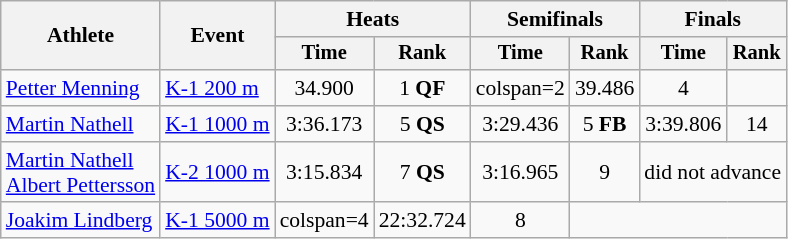<table class="wikitable" style="font-size:90%">
<tr>
<th rowspan="2">Athlete</th>
<th rowspan="2">Event</th>
<th colspan=2>Heats</th>
<th colspan=2>Semifinals</th>
<th colspan=2>Finals</th>
</tr>
<tr style="font-size:95%">
<th>Time</th>
<th>Rank</th>
<th>Time</th>
<th>Rank</th>
<th>Time</th>
<th>Rank</th>
</tr>
<tr align=center>
<td align=left><a href='#'>Petter Menning</a></td>
<td align=left><a href='#'>K-1 200 m</a></td>
<td>34.900</td>
<td>1 <strong>QF</strong></td>
<td>colspan=2 </td>
<td>39.486</td>
<td>4</td>
</tr>
<tr align=center>
<td align=left><a href='#'>Martin Nathell</a></td>
<td align=left><a href='#'>K-1 1000 m</a></td>
<td>3:36.173</td>
<td>5 <strong>QS</strong></td>
<td>3:29.436</td>
<td>5 <strong>FB</strong></td>
<td>3:39.806</td>
<td>14</td>
</tr>
<tr align=center>
<td align=left><a href='#'>Martin Nathell</a><br><a href='#'>Albert Pettersson</a></td>
<td align=left><a href='#'>K-2 1000 m</a></td>
<td>3:15.834</td>
<td>7 <strong>QS</strong></td>
<td>3:16.965</td>
<td>9</td>
<td colspan=2>did not advance</td>
</tr>
<tr align=center>
<td align=left><a href='#'>Joakim Lindberg</a></td>
<td align=left><a href='#'>K-1 5000 m</a></td>
<td>colspan=4 </td>
<td>22:32.724</td>
<td>8</td>
</tr>
</table>
